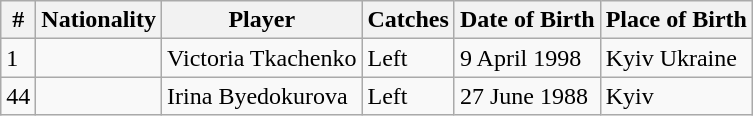<table class="wikitable">
<tr>
<th>#</th>
<th>Nationality</th>
<th>Player</th>
<th>Catches</th>
<th>Date of Birth</th>
<th>Place of Birth</th>
</tr>
<tr>
<td>1</td>
<td><br></td>
<td>Victoria Tkachenko</td>
<td>Left</td>
<td>9 April 1998</td>
<td>Kyiv Ukraine</td>
</tr>
<tr>
<td>44</td>
<td></td>
<td>Irina  Byedokurova</td>
<td>Left</td>
<td>27 June 1988</td>
<td>Kyiv</td>
</tr>
</table>
